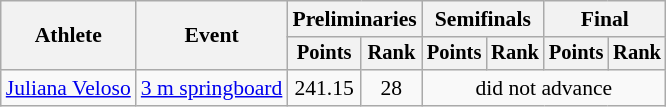<table class="wikitable" style="font-size:90%">
<tr>
<th rowspan="2">Athlete</th>
<th rowspan="2">Event</th>
<th colspan=2>Preliminaries</th>
<th colspan=2>Semifinals</th>
<th colspan=2>Final</th>
</tr>
<tr style="font-size:95%">
<th>Points</th>
<th>Rank</th>
<th>Points</th>
<th>Rank</th>
<th>Points</th>
<th>Rank</th>
</tr>
<tr align=center>
<td align=left><a href='#'>Juliana Veloso</a></td>
<td align=left><a href='#'>3 m springboard</a></td>
<td>241.15</td>
<td>28</td>
<td colspan=4>did not advance</td>
</tr>
</table>
